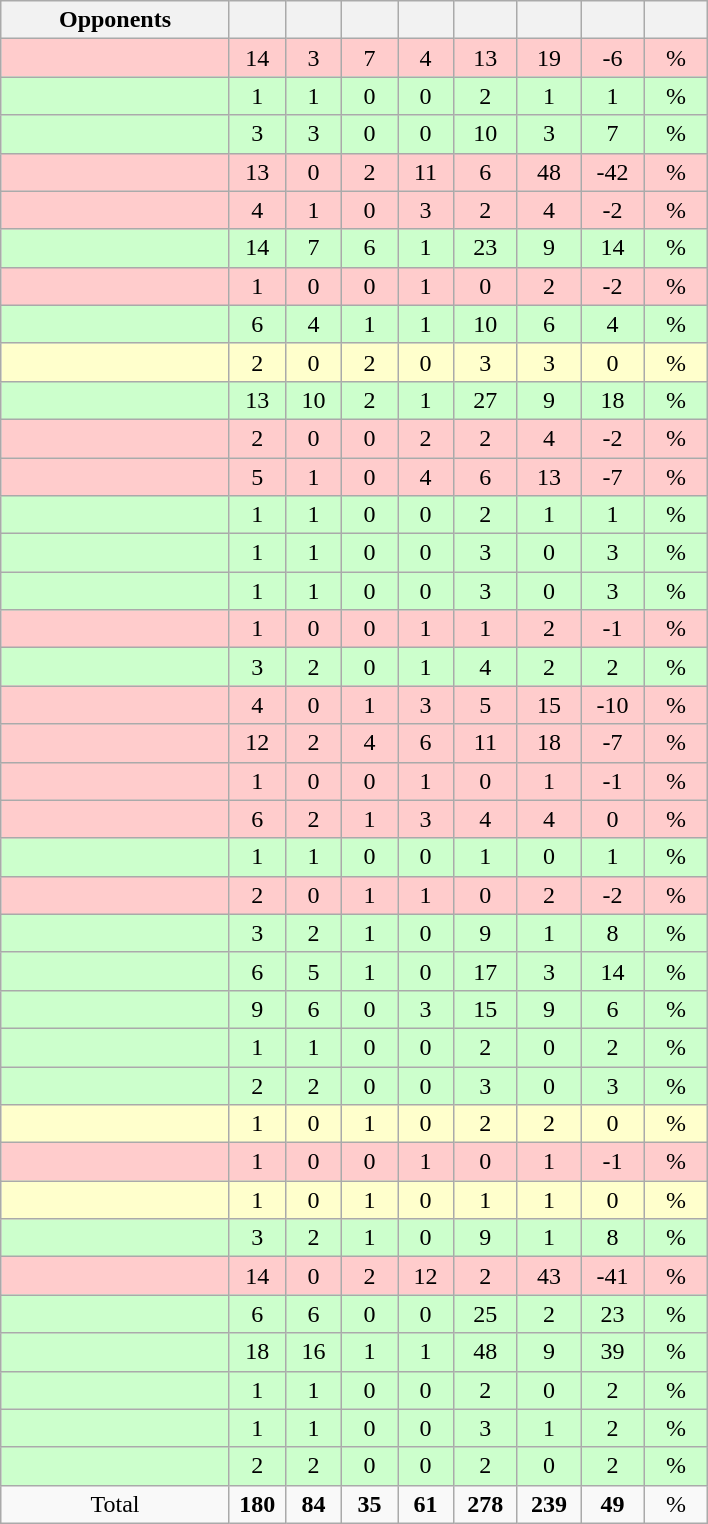<table class="wikitable sortable collapsible collapsed" style="text-align: center; font-size: 100%;">
<tr style="color:black;">
<th style="width:145px;">Opponents</th>
<th width=30></th>
<th width=30></th>
<th width=30></th>
<th width=30></th>
<th width=35></th>
<th width=35></th>
<th width=35></th>
<th width=35></th>
</tr>
<tr bgcolor=#FFCCCC>
<td style="text-align:left;"></td>
<td>14</td>
<td>3</td>
<td>7</td>
<td>4</td>
<td>13</td>
<td>19</td>
<td>-6</td>
<td>%</td>
</tr>
<tr bgcolor=#CCFFCC>
<td style="text-align:left;"></td>
<td>1</td>
<td>1</td>
<td>0</td>
<td>0</td>
<td>2</td>
<td>1</td>
<td>1</td>
<td>%</td>
</tr>
<tr bgcolor=#CCFFCC>
<td style="text-align:left;"></td>
<td>3</td>
<td>3</td>
<td>0</td>
<td>0</td>
<td>10</td>
<td>3</td>
<td>7</td>
<td>%</td>
</tr>
<tr bgcolor=#FFCCCC>
<td style="text-align:left;"></td>
<td>13</td>
<td>0</td>
<td>2</td>
<td>11</td>
<td>6</td>
<td>48</td>
<td>-42</td>
<td>%</td>
</tr>
<tr bgcolor=#FFCCCC>
<td style="text-align:left;"></td>
<td>4</td>
<td>1</td>
<td>0</td>
<td>3</td>
<td>2</td>
<td>4</td>
<td>-2</td>
<td>%</td>
</tr>
<tr bgcolor=#CCFFCC>
<td style="text-align:left;"></td>
<td>14</td>
<td>7</td>
<td>6</td>
<td>1</td>
<td>23</td>
<td>9</td>
<td>14</td>
<td>%</td>
</tr>
<tr bgcolor=#FFCCCC>
<td style="text-align:left;"></td>
<td>1</td>
<td>0</td>
<td>0</td>
<td>1</td>
<td>0</td>
<td>2</td>
<td>-2</td>
<td>%</td>
</tr>
<tr bgcolor=#CCFFCC>
<td style="text-align:left;"></td>
<td>6</td>
<td>4</td>
<td>1</td>
<td>1</td>
<td>10</td>
<td>6</td>
<td>4</td>
<td>%</td>
</tr>
<tr bgcolor=#FFFFCC>
<td style="text-align:left;"></td>
<td>2</td>
<td>0</td>
<td>2</td>
<td>0</td>
<td>3</td>
<td>3</td>
<td>0</td>
<td>%</td>
</tr>
<tr bgcolor=#CCFFCC>
<td style="text-align:left;"></td>
<td>13</td>
<td>10</td>
<td>2</td>
<td>1</td>
<td>27</td>
<td>9</td>
<td>18</td>
<td>%</td>
</tr>
<tr bgcolor=#FFCCCC>
<td style="text-align:left;"></td>
<td>2</td>
<td>0</td>
<td>0</td>
<td>2</td>
<td>2</td>
<td>4</td>
<td>-2</td>
<td>%</td>
</tr>
<tr bgcolor=#FFCCCC>
<td style="text-align:left;"></td>
<td>5</td>
<td>1</td>
<td>0</td>
<td>4</td>
<td>6</td>
<td>13</td>
<td>-7</td>
<td>%</td>
</tr>
<tr bgcolor=#CCFFCC>
<td style="text-align:left;"></td>
<td>1</td>
<td>1</td>
<td>0</td>
<td>0</td>
<td>2</td>
<td>1</td>
<td>1</td>
<td>%</td>
</tr>
<tr bgcolor=#CCFFCC>
<td style="text-align:left;"></td>
<td>1</td>
<td>1</td>
<td>0</td>
<td>0</td>
<td>3</td>
<td>0</td>
<td>3</td>
<td>%</td>
</tr>
<tr bgcolor=#CCFFCC>
<td style="text-align:left;"></td>
<td>1</td>
<td>1</td>
<td>0</td>
<td>0</td>
<td>3</td>
<td>0</td>
<td>3</td>
<td>%</td>
</tr>
<tr bgcolor=#FFCCCC>
<td style="text-align:left;"></td>
<td>1</td>
<td>0</td>
<td>0</td>
<td>1</td>
<td>1</td>
<td>2</td>
<td>-1</td>
<td>%</td>
</tr>
<tr bgcolor=#CCFFCC>
<td style="text-align:left;"></td>
<td>3</td>
<td>2</td>
<td>0</td>
<td>1</td>
<td>4</td>
<td>2</td>
<td>2</td>
<td>%</td>
</tr>
<tr bgcolor=#FFCCCC>
<td style="text-align:left;"></td>
<td>4</td>
<td>0</td>
<td>1</td>
<td>3</td>
<td>5</td>
<td>15</td>
<td>-10</td>
<td>%</td>
</tr>
<tr bgcolor=#FFCCCC>
<td style="text-align:left;"></td>
<td>12</td>
<td>2</td>
<td>4</td>
<td>6</td>
<td>11</td>
<td>18</td>
<td>-7</td>
<td>%</td>
</tr>
<tr bgcolor=#FFCCCC>
<td style="text-align:left;"></td>
<td>1</td>
<td>0</td>
<td>0</td>
<td>1</td>
<td>0</td>
<td>1</td>
<td>-1</td>
<td>%</td>
</tr>
<tr bgcolor=#FFCCCC>
<td style="text-align:left;"></td>
<td>6</td>
<td>2</td>
<td>1</td>
<td>3</td>
<td>4</td>
<td>4</td>
<td>0</td>
<td>%</td>
</tr>
<tr bgcolor=#CCFFCC>
<td style="text-align:left;"></td>
<td>1</td>
<td>1</td>
<td>0</td>
<td>0</td>
<td>1</td>
<td>0</td>
<td>1</td>
<td>%</td>
</tr>
<tr bgcolor=#FFCCCC>
<td style="text-align:left;"></td>
<td>2</td>
<td>0</td>
<td>1</td>
<td>1</td>
<td>0</td>
<td>2</td>
<td>-2</td>
<td>%</td>
</tr>
<tr bgcolor=#CCFFCC>
<td style="text-align:left;"></td>
<td>3</td>
<td>2</td>
<td>1</td>
<td>0</td>
<td>9</td>
<td>1</td>
<td>8</td>
<td>%</td>
</tr>
<tr bgcolor=#CCFFCC>
<td style="text-align:left;"></td>
<td>6</td>
<td>5</td>
<td>1</td>
<td>0</td>
<td>17</td>
<td>3</td>
<td>14</td>
<td>%</td>
</tr>
<tr bgcolor=#CCFFCC>
<td style="text-align:left;"></td>
<td>9</td>
<td>6</td>
<td>0</td>
<td>3</td>
<td>15</td>
<td>9</td>
<td>6</td>
<td>%</td>
</tr>
<tr bgcolor=#CCFFCC>
<td style="text-align:left;"></td>
<td>1</td>
<td>1</td>
<td>0</td>
<td>0</td>
<td>2</td>
<td>0</td>
<td>2</td>
<td>%</td>
</tr>
<tr bgcolor=#CCFFCC>
<td style="text-align:left;"></td>
<td>2</td>
<td>2</td>
<td>0</td>
<td>0</td>
<td>3</td>
<td>0</td>
<td>3</td>
<td>%</td>
</tr>
<tr bgcolor=#FFFFCC>
<td style="text-align:left;"></td>
<td>1</td>
<td>0</td>
<td>1</td>
<td>0</td>
<td>2</td>
<td>2</td>
<td>0</td>
<td>%</td>
</tr>
<tr bgcolor=#FFCCCC>
<td style="text-align:left;"></td>
<td>1</td>
<td>0</td>
<td>0</td>
<td>1</td>
<td>0</td>
<td>1</td>
<td>-1</td>
<td>%</td>
</tr>
<tr bgcolor=#FFFFCC>
<td style="text-align:left;"></td>
<td>1</td>
<td>0</td>
<td>1</td>
<td>0</td>
<td>1</td>
<td>1</td>
<td>0</td>
<td>%</td>
</tr>
<tr bgcolor=#CCFFCC>
<td style="text-align:left;"></td>
<td>3</td>
<td>2</td>
<td>1</td>
<td>0</td>
<td>9</td>
<td>1</td>
<td>8</td>
<td>%</td>
</tr>
<tr bgcolor=#FFCCCC>
<td style="text-align:left;"></td>
<td>14</td>
<td>0</td>
<td>2</td>
<td>12</td>
<td>2</td>
<td>43</td>
<td>-41</td>
<td>%</td>
</tr>
<tr bgcolor=#CCFFCC>
<td style="text-align:left;"></td>
<td>6</td>
<td>6</td>
<td>0</td>
<td>0</td>
<td>25</td>
<td>2</td>
<td>23</td>
<td>%</td>
</tr>
<tr bgcolor=#CCFFCC>
<td style="text-align:left;"></td>
<td>18</td>
<td>16</td>
<td>1</td>
<td>1</td>
<td>48</td>
<td>9</td>
<td>39</td>
<td>%</td>
</tr>
<tr bgcolor=#CCFFCC>
<td style="text-align:left;"></td>
<td>1</td>
<td>1</td>
<td>0</td>
<td>0</td>
<td>2</td>
<td>0</td>
<td>2</td>
<td>%</td>
</tr>
<tr bgcolor=#CCFFCC>
<td style="text-align:left;"></td>
<td>1</td>
<td>1</td>
<td>0</td>
<td>0</td>
<td>3</td>
<td>1</td>
<td>2</td>
<td>%</td>
</tr>
<tr bgcolor=#CCFFCC>
<td style="text-align:left;"></td>
<td>2</td>
<td>2</td>
<td>0</td>
<td>0</td>
<td>2</td>
<td>0</td>
<td>2</td>
<td>%</td>
</tr>
<tr>
<td>Total</td>
<td><strong>180</strong></td>
<td><strong>84</strong></td>
<td><strong>35</strong></td>
<td><strong>61</strong></td>
<td><strong>278</strong></td>
<td><strong>239</strong></td>
<td><strong>49</strong></td>
<td>%</td>
</tr>
</table>
